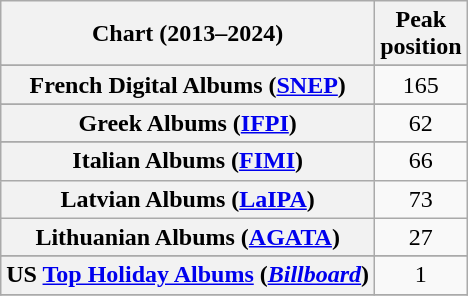<table class="wikitable sortable plainrowheaders" style="text-align:center">
<tr>
<th scope="col">Chart (2013–2024)</th>
<th scope="col">Peak <br>position</th>
</tr>
<tr>
</tr>
<tr>
</tr>
<tr>
</tr>
<tr>
</tr>
<tr>
</tr>
<tr>
<th scope="row">French Digital Albums (<a href='#'>SNEP</a>)</th>
<td>165</td>
</tr>
<tr>
</tr>
<tr>
<th scope="row">Greek Albums (<a href='#'>IFPI</a>)</th>
<td>62</td>
</tr>
<tr>
</tr>
<tr>
</tr>
<tr>
<th scope="row">Italian Albums (<a href='#'>FIMI</a>)</th>
<td>66</td>
</tr>
<tr>
<th scope="row">Latvian Albums (<a href='#'>LaIPA</a>)</th>
<td>73</td>
</tr>
<tr>
<th scope="row">Lithuanian Albums (<a href='#'>AGATA</a>)</th>
<td>27</td>
</tr>
<tr>
</tr>
<tr>
</tr>
<tr>
</tr>
<tr>
</tr>
<tr>
</tr>
<tr>
<th scope="row">US <a href='#'>Top Holiday Albums</a> (<em><a href='#'>Billboard</a></em>)</th>
<td>1</td>
</tr>
<tr>
</tr>
</table>
